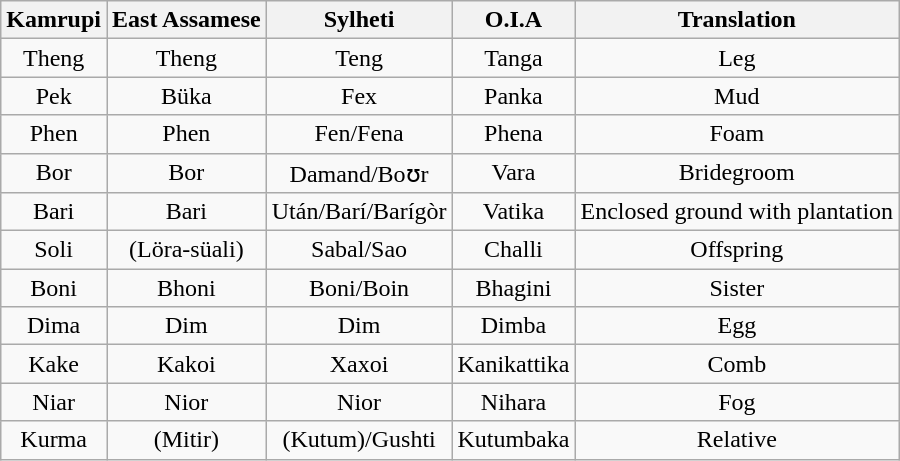<table class="wikitable" style="text-align:center;" align="center">
<tr>
<th>Kamrupi</th>
<th>East Assamese</th>
<th>Sylheti</th>
<th>O.I.A</th>
<th>Translation</th>
</tr>
<tr>
<td>Theng</td>
<td>Theng</td>
<td>Teng</td>
<td>Tanga</td>
<td>Leg</td>
</tr>
<tr>
<td>Pek</td>
<td>Büka</td>
<td>Fex</td>
<td>Panka</td>
<td>Mud</td>
</tr>
<tr>
<td>Phen</td>
<td>Phen</td>
<td>Fen/Fena</td>
<td>Phena</td>
<td>Foam</td>
</tr>
<tr>
<td>Bor</td>
<td>Bor</td>
<td>Damand/Boʊr</td>
<td>Vara</td>
<td>Bridegroom</td>
</tr>
<tr>
<td>Bari</td>
<td>Bari</td>
<td>Után/Barí/Barígòr</td>
<td>Vatika</td>
<td>Enclosed ground with plantation</td>
</tr>
<tr>
<td>Soli</td>
<td>(Löra-süali)</td>
<td>Sabal/Sao</td>
<td>Challi</td>
<td>Offspring</td>
</tr>
<tr>
<td>Boni</td>
<td>Bhoni</td>
<td>Boni/Boin</td>
<td>Bhagini</td>
<td>Sister</td>
</tr>
<tr>
<td>Dima</td>
<td>Dim</td>
<td>Dim</td>
<td>Dimba</td>
<td>Egg</td>
</tr>
<tr>
<td>Kake</td>
<td>Kakoi</td>
<td>Xaxoi</td>
<td>Kanikattika</td>
<td>Comb</td>
</tr>
<tr>
<td>Niar</td>
<td>Nior</td>
<td>Nior</td>
<td>Nihara</td>
<td>Fog</td>
</tr>
<tr>
<td>Kurma</td>
<td>(Mitir)</td>
<td>(Kutum)/Gushti</td>
<td>Kutumbaka</td>
<td>Relative</td>
</tr>
</table>
